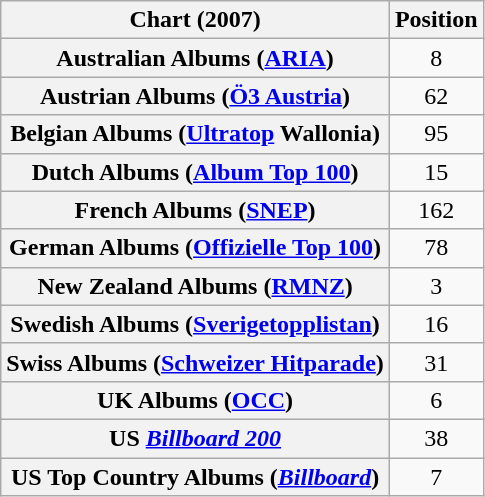<table class="wikitable sortable plainrowheaders" style="text-align:center">
<tr>
<th scope="col">Chart (2007)</th>
<th scope="col">Position</th>
</tr>
<tr>
<th scope="row">Australian Albums (<a href='#'>ARIA</a>)</th>
<td>8</td>
</tr>
<tr>
<th scope="row">Austrian Albums (<a href='#'>Ö3 Austria</a>)</th>
<td>62</td>
</tr>
<tr>
<th scope="row">Belgian Albums (<a href='#'>Ultratop</a> Wallonia)</th>
<td>95</td>
</tr>
<tr>
<th scope="row">Dutch Albums (<a href='#'>Album Top 100</a>)</th>
<td>15</td>
</tr>
<tr>
<th scope="row">French Albums (<a href='#'>SNEP</a>)</th>
<td>162</td>
</tr>
<tr>
<th scope="row">German Albums (<a href='#'>Offizielle Top 100</a>)</th>
<td>78</td>
</tr>
<tr>
<th scope="row">New Zealand Albums (<a href='#'>RMNZ</a>)</th>
<td>3</td>
</tr>
<tr>
<th scope="row">Swedish Albums (<a href='#'>Sverigetopplistan</a>)</th>
<td>16</td>
</tr>
<tr>
<th scope="row">Swiss Albums (<a href='#'>Schweizer Hitparade</a>)</th>
<td>31</td>
</tr>
<tr>
<th scope="row">UK Albums (<a href='#'>OCC</a>)</th>
<td>6</td>
</tr>
<tr>
<th scope="row">US <em><a href='#'>Billboard 200</a></em></th>
<td>38</td>
</tr>
<tr>
<th scope="row">US Top Country Albums (<em><a href='#'>Billboard</a></em>)</th>
<td>7</td>
</tr>
</table>
